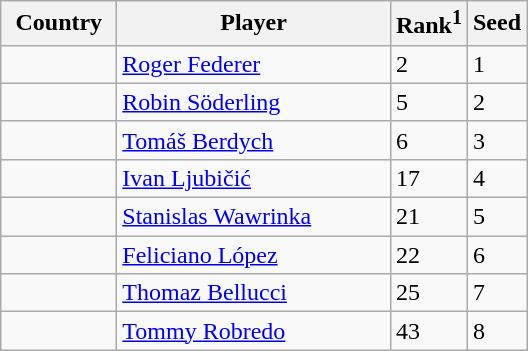<table class="sortable wikitable">
<tr>
<th width="70">Country</th>
<th width="175">Player</th>
<th>Rank<sup>1</sup></th>
<th>Seed</th>
</tr>
<tr>
<td></td>
<td><a href='#'>Roger Federer</a></td>
<td>2</td>
<td>1</td>
</tr>
<tr>
<td></td>
<td><a href='#'>Robin Söderling</a></td>
<td>5</td>
<td>2</td>
</tr>
<tr>
<td></td>
<td><a href='#'>Tomáš Berdych</a></td>
<td>6</td>
<td>3</td>
</tr>
<tr>
<td></td>
<td><a href='#'>Ivan Ljubičić</a></td>
<td>17</td>
<td>4</td>
</tr>
<tr>
<td></td>
<td><a href='#'>Stanislas Wawrinka</a></td>
<td>21</td>
<td>5</td>
</tr>
<tr>
<td></td>
<td><a href='#'>Feliciano López</a></td>
<td>22</td>
<td>6</td>
</tr>
<tr>
<td></td>
<td><a href='#'>Thomaz Bellucci</a></td>
<td>25</td>
<td>7</td>
</tr>
<tr>
<td></td>
<td><a href='#'>Tommy Robredo</a></td>
<td>43</td>
<td>8</td>
</tr>
</table>
